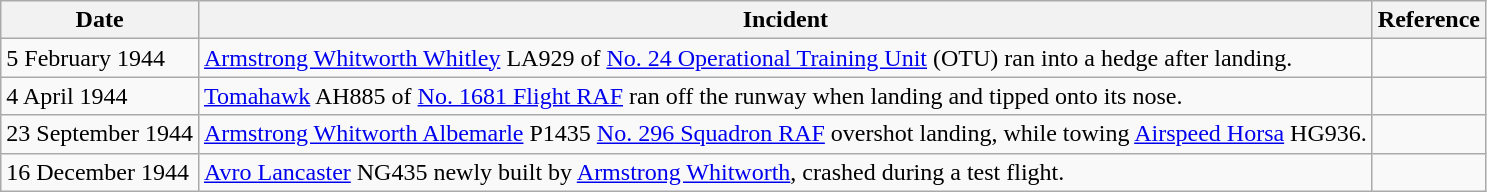<table class="wikitable sortable">
<tr>
<th>Date</th>
<th>Incident</th>
<th>Reference</th>
</tr>
<tr>
<td>5 February 1944</td>
<td><a href='#'>Armstrong Whitworth Whitley</a> LA929 of <a href='#'>No. 24 Operational Training Unit</a> (OTU) ran into a hedge after landing.</td>
<td></td>
</tr>
<tr>
<td>4 April 1944</td>
<td><a href='#'>Tomahawk</a> AH885 of <a href='#'>No. 1681 Flight RAF</a> ran off the runway when landing and tipped onto its nose.</td>
<td></td>
</tr>
<tr>
<td>23 September 1944</td>
<td><a href='#'>Armstrong Whitworth Albemarle</a> P1435 <a href='#'>No. 296 Squadron RAF</a> overshot landing, while towing <a href='#'>Airspeed Horsa</a> HG936.</td>
<td></td>
</tr>
<tr>
<td>16 December 1944</td>
<td><a href='#'>Avro Lancaster</a> NG435 newly built by <a href='#'>Armstrong Whitworth</a>, crashed during a test flight.</td>
<td></td>
</tr>
</table>
